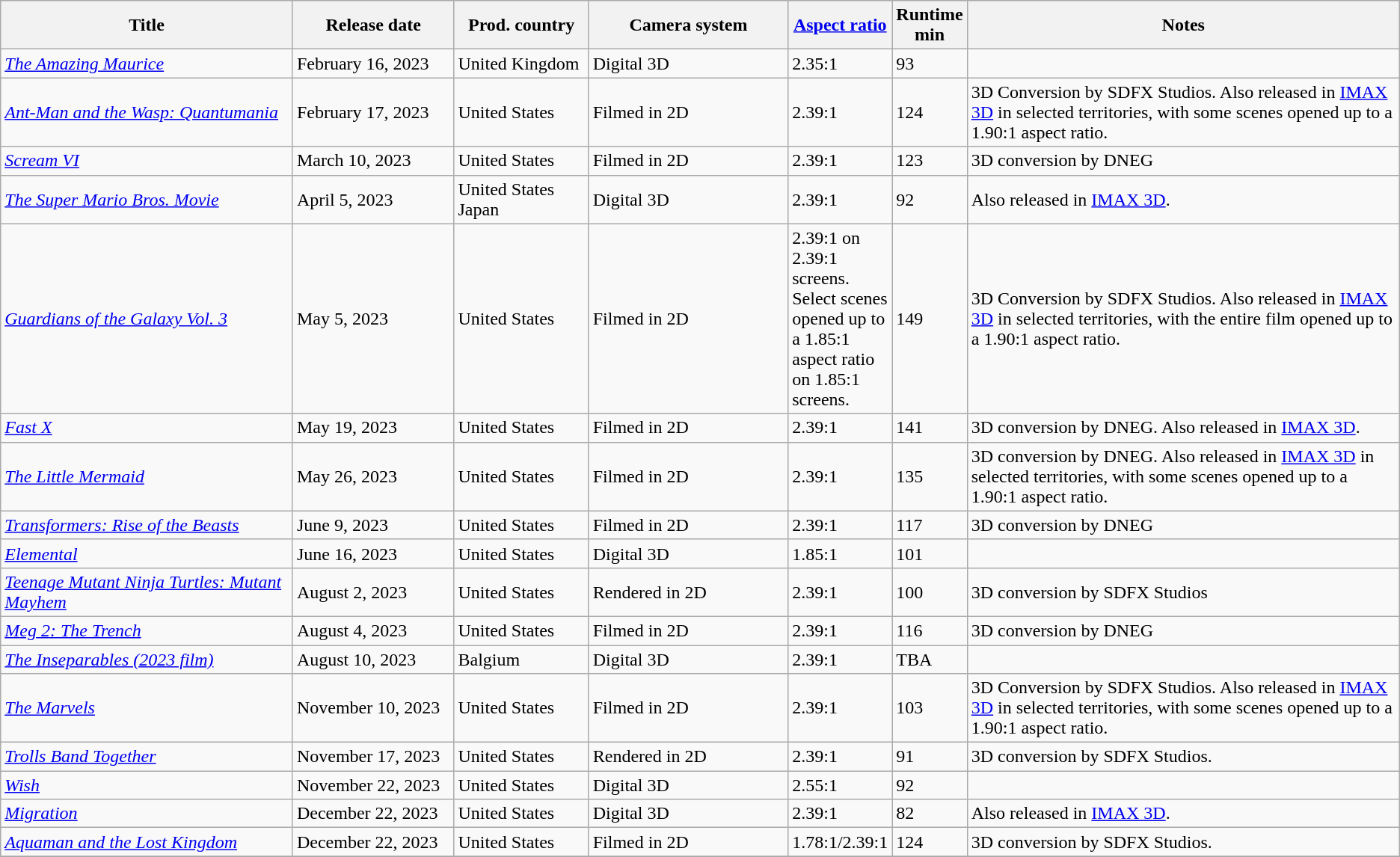<table class="wikitable sortable">
<tr>
<th width="22%">Title</th>
<th width="12%">Release date</th>
<th width="10%">Prod. country</th>
<th width="15%">Camera system</th>
<th width="5%"><a href='#'>Aspect ratio</a></th>
<th width="3%">Runtime min</th>
<th class="unsortable" width="33%">Notes</th>
</tr>
<tr>
<td><em><a href='#'>The Amazing Maurice</a></em></td>
<td>February 16, 2023</td>
<td>United Kingdom</td>
<td>Digital 3D</td>
<td>2.35:1</td>
<td>93</td>
<td></td>
</tr>
<tr>
<td><em><a href='#'>Ant-Man and the Wasp: Quantumania</a></em></td>
<td>February 17, 2023</td>
<td>United States</td>
<td>Filmed in 2D</td>
<td>2.39:1</td>
<td>124</td>
<td>3D Conversion by SDFX Studios. Also released in <a href='#'>IMAX 3D</a> in selected territories, with some scenes opened up to a 1.90:1 aspect ratio.</td>
</tr>
<tr>
<td><em><a href='#'>Scream VI</a></em></td>
<td>March 10, 2023</td>
<td>United States</td>
<td>Filmed in 2D</td>
<td>2.39:1</td>
<td>123</td>
<td>3D conversion by DNEG</td>
</tr>
<tr>
<td><em><a href='#'>The Super Mario Bros. Movie</a></em></td>
<td>April 5, 2023</td>
<td>United States<br>Japan</td>
<td>Digital 3D</td>
<td>2.39:1</td>
<td>92</td>
<td>Also released in <a href='#'>IMAX 3D</a>.</td>
</tr>
<tr>
<td><em><a href='#'>Guardians of the Galaxy Vol. 3</a></em></td>
<td>May 5, 2023</td>
<td>United States</td>
<td>Filmed in 2D</td>
<td>2.39:1 on 2.39:1 screens. Select scenes opened up to a 1.85:1 aspect ratio on 1.85:1 screens.</td>
<td>149</td>
<td>3D Conversion by SDFX Studios. Also released in <a href='#'>IMAX 3D</a> in selected territories, with the entire film opened up to a 1.90:1 aspect ratio.</td>
</tr>
<tr>
<td><em><a href='#'>Fast X</a></em></td>
<td>May 19, 2023</td>
<td>United States</td>
<td>Filmed in 2D</td>
<td>2.39:1</td>
<td>141</td>
<td>3D conversion by DNEG. Also released in <a href='#'>IMAX 3D</a>.</td>
</tr>
<tr>
<td><a href='#'><em>The Little Mermaid</em></a><em></em></td>
<td>May 26, 2023</td>
<td>United States</td>
<td>Filmed in 2D</td>
<td>2.39:1</td>
<td>135</td>
<td>3D conversion by DNEG. Also released in <a href='#'>IMAX 3D</a> in selected territories, with some scenes opened up to a 1.90:1 aspect ratio.</td>
</tr>
<tr>
<td><em><a href='#'>Transformers: Rise of the Beasts</a></em></td>
<td>June 9, 2023</td>
<td>United States</td>
<td>Filmed in 2D</td>
<td>2.39:1</td>
<td>117</td>
<td>3D conversion by DNEG</td>
</tr>
<tr>
<td><em><a href='#'>Elemental</a></em></td>
<td>June 16, 2023</td>
<td>United States</td>
<td>Digital 3D</td>
<td>1.85:1</td>
<td>101</td>
<td></td>
</tr>
<tr>
<td><em><a href='#'>Teenage Mutant Ninja Turtles: Mutant Mayhem</a></em></td>
<td>August 2, 2023</td>
<td>United States</td>
<td>Rendered in 2D</td>
<td>2.39:1</td>
<td>100</td>
<td>3D conversion by SDFX Studios</td>
</tr>
<tr>
<td><em><a href='#'>Meg 2: The Trench</a></em></td>
<td>August 4, 2023</td>
<td>United States</td>
<td>Filmed in 2D</td>
<td>2.39:1</td>
<td>116</td>
<td>3D conversion by DNEG</td>
</tr>
<tr>
<td><em><a href='#'>The Inseparables (2023 film)</a></em></td>
<td>August 10, 2023</td>
<td>Balgium</td>
<td>Digital 3D</td>
<td>2.39:1</td>
<td>TBA</td>
<td></td>
</tr>
<tr>
<td><em><a href='#'>The Marvels</a></em></td>
<td>November 10, 2023</td>
<td>United States</td>
<td>Filmed in 2D</td>
<td>2.39:1</td>
<td>103</td>
<td>3D Conversion by SDFX Studios. Also released in <a href='#'>IMAX 3D</a> in selected territories, with some scenes opened up to a 1.90:1 aspect ratio.</td>
</tr>
<tr>
<td><em><a href='#'>Trolls Band Together</a></em></td>
<td>November 17, 2023</td>
<td>United States</td>
<td>Rendered in 2D</td>
<td>2.39:1</td>
<td>91</td>
<td>3D conversion by SDFX Studios.</td>
</tr>
<tr>
<td><em><a href='#'>Wish</a></em></td>
<td>November 22, 2023</td>
<td>United States</td>
<td>Digital 3D</td>
<td>2.55:1</td>
<td>92</td>
<td></td>
</tr>
<tr>
<td><em><a href='#'>Migration</a></em></td>
<td>December 22, 2023</td>
<td>United States</td>
<td>Digital 3D</td>
<td>2.39:1</td>
<td>82</td>
<td>Also released in <a href='#'>IMAX 3D</a>.</td>
</tr>
<tr>
<td><em><a href='#'>Aquaman and the Lost Kingdom</a></em></td>
<td>December 22, 2023</td>
<td>United States</td>
<td>Filmed in 2D</td>
<td>1.78:1/2.39:1</td>
<td>124</td>
<td>3D conversion by SDFX Studios.</td>
</tr>
<tr>
</tr>
</table>
